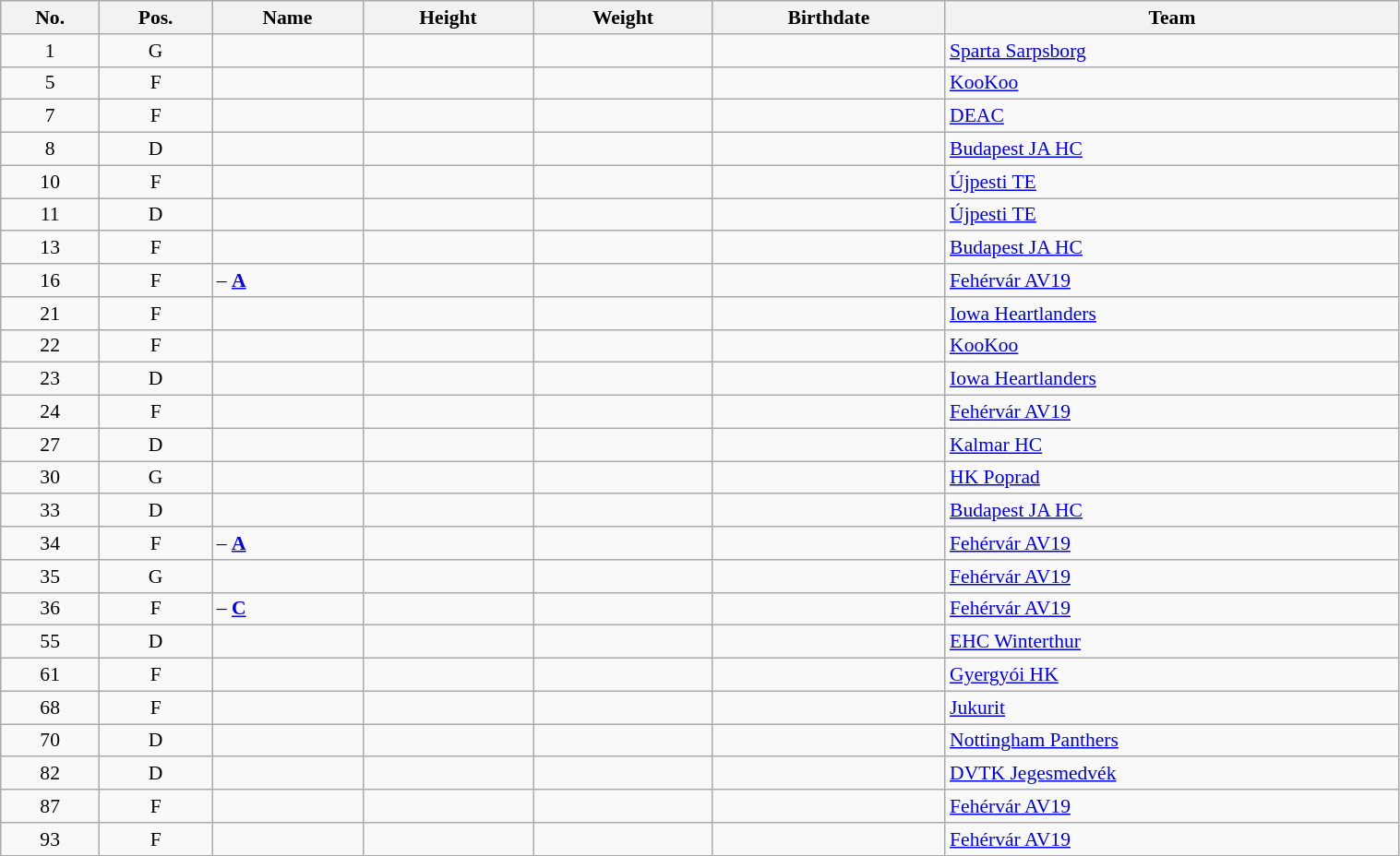<table width="80%" class="wikitable sortable" style="font-size: 90%; text-align: center;">
<tr>
<th>No.</th>
<th>Pos.</th>
<th>Name</th>
<th>Height</th>
<th>Weight</th>
<th>Birthdate</th>
<th>Team</th>
</tr>
<tr>
<td>1</td>
<td>G</td>
<td align="left"></td>
<td></td>
<td></td>
<td></td>
<td style="text-align:left;"> <a href='#'>Sparta Sarpsborg</a></td>
</tr>
<tr>
<td>5</td>
<td>F</td>
<td align="left"></td>
<td></td>
<td></td>
<td></td>
<td style="text-align:left;"> <a href='#'>KooKoo</a></td>
</tr>
<tr>
<td>7</td>
<td>F</td>
<td align="left"></td>
<td></td>
<td></td>
<td></td>
<td style="text-align:left;"> <a href='#'>DEAC</a></td>
</tr>
<tr>
<td>8</td>
<td>D</td>
<td align="left"></td>
<td></td>
<td></td>
<td></td>
<td style="text-align:left;"> <a href='#'>Budapest JA HC</a></td>
</tr>
<tr>
<td>10</td>
<td>F</td>
<td align="left"></td>
<td></td>
<td></td>
<td></td>
<td style="text-align:left;"> <a href='#'>Újpesti TE</a></td>
</tr>
<tr>
<td>11</td>
<td>D</td>
<td align="left"></td>
<td></td>
<td></td>
<td></td>
<td style="text-align:left;"> <a href='#'>Újpesti TE</a></td>
</tr>
<tr>
<td>13</td>
<td>F</td>
<td align="left"></td>
<td></td>
<td></td>
<td></td>
<td style="text-align:left;"> <a href='#'>Budapest JA HC</a></td>
</tr>
<tr>
<td>16</td>
<td>F</td>
<td align="left"> – <strong><a href='#'>A</a></strong></td>
<td></td>
<td></td>
<td></td>
<td style="text-align:left;"> <a href='#'>Fehérvár AV19</a></td>
</tr>
<tr>
<td>21</td>
<td>F</td>
<td align="left"></td>
<td></td>
<td></td>
<td></td>
<td style="text-align:left;"> <a href='#'>Iowa Heartlanders</a></td>
</tr>
<tr>
<td>22</td>
<td>F</td>
<td align="left"></td>
<td></td>
<td></td>
<td></td>
<td style="text-align:left;"> <a href='#'>KooKoo</a></td>
</tr>
<tr>
<td>23</td>
<td>D</td>
<td align="left"></td>
<td></td>
<td></td>
<td></td>
<td style="text-align:left;"> <a href='#'>Iowa Heartlanders</a></td>
</tr>
<tr>
<td>24</td>
<td>F</td>
<td align="left"></td>
<td></td>
<td></td>
<td></td>
<td style="text-align:left;"> <a href='#'>Fehérvár AV19</a></td>
</tr>
<tr>
<td>27</td>
<td>D</td>
<td align="left"></td>
<td></td>
<td></td>
<td></td>
<td style="text-align:left;"> <a href='#'>Kalmar HC</a></td>
</tr>
<tr>
<td>30</td>
<td>G</td>
<td align="left"></td>
<td></td>
<td></td>
<td></td>
<td style="text-align:left;"> <a href='#'>HK Poprad</a></td>
</tr>
<tr>
<td>33</td>
<td>D</td>
<td align="left"></td>
<td></td>
<td></td>
<td></td>
<td style="text-align:left;"> <a href='#'>Budapest JA HC</a></td>
</tr>
<tr>
<td>34</td>
<td>F</td>
<td align="left"> – <strong><a href='#'>A</a></strong></td>
<td></td>
<td></td>
<td></td>
<td style="text-align:left;"> <a href='#'>Fehérvár AV19</a></td>
</tr>
<tr>
<td>35</td>
<td>G</td>
<td align="left"></td>
<td></td>
<td></td>
<td></td>
<td style="text-align:left;"> <a href='#'>Fehérvár AV19</a></td>
</tr>
<tr>
<td>36</td>
<td>F</td>
<td align="left"> – <strong><a href='#'>C</a></strong></td>
<td></td>
<td></td>
<td></td>
<td style="text-align:left;"> <a href='#'>Fehérvár AV19</a></td>
</tr>
<tr>
<td>55</td>
<td>D</td>
<td align="left"></td>
<td></td>
<td></td>
<td></td>
<td style="text-align:left;"> <a href='#'>EHC Winterthur</a></td>
</tr>
<tr>
<td>61</td>
<td>F</td>
<td align="left"></td>
<td></td>
<td></td>
<td></td>
<td style="text-align:left;"> <a href='#'>Gyergyói HK</a></td>
</tr>
<tr>
<td>68</td>
<td>F</td>
<td align="left"></td>
<td></td>
<td></td>
<td></td>
<td style="text-align:left;"> <a href='#'>Jukurit</a></td>
</tr>
<tr>
<td>70</td>
<td>D</td>
<td align="left"></td>
<td></td>
<td></td>
<td></td>
<td style="text-align:left;"> <a href='#'>Nottingham Panthers</a></td>
</tr>
<tr>
<td>82</td>
<td>D</td>
<td align="left"></td>
<td></td>
<td></td>
<td></td>
<td style="text-align:left;"> <a href='#'>DVTK Jegesmedvék</a></td>
</tr>
<tr>
<td>87</td>
<td>F</td>
<td align="left"></td>
<td></td>
<td></td>
<td></td>
<td style="text-align:left;"> <a href='#'>Fehérvár AV19</a></td>
</tr>
<tr>
<td>93</td>
<td>F</td>
<td align="left"></td>
<td></td>
<td></td>
<td></td>
<td style="text-align:left;"> <a href='#'>Fehérvár AV19</a></td>
</tr>
</table>
